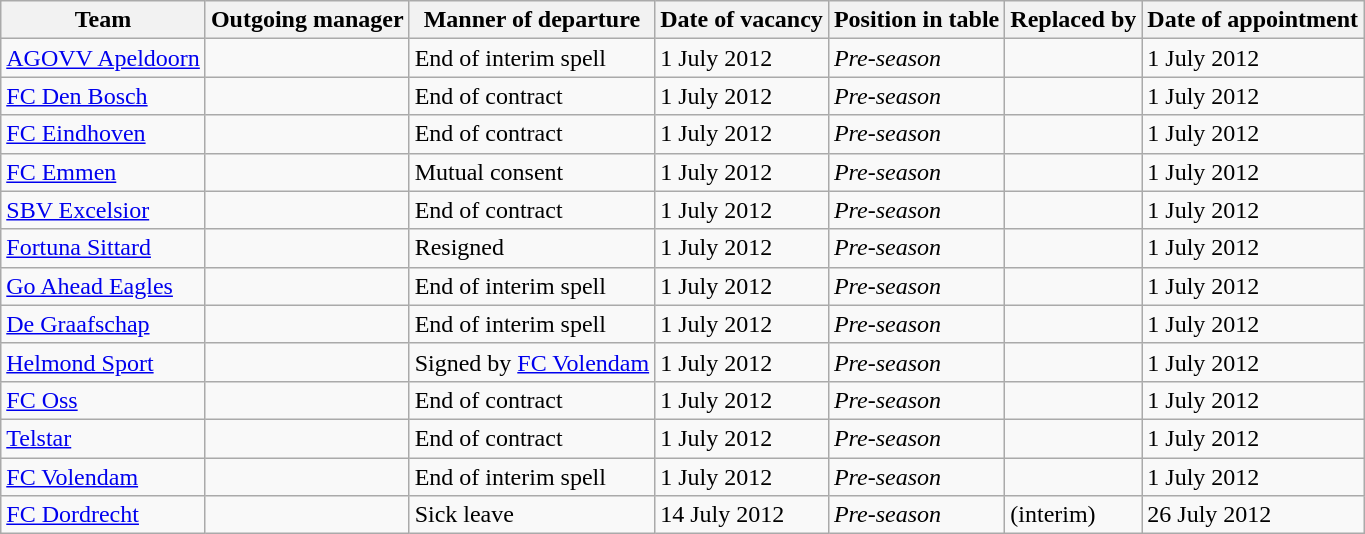<table class="wikitable sortable">
<tr>
<th>Team</th>
<th>Outgoing manager</th>
<th>Manner of departure</th>
<th>Date of vacancy</th>
<th>Position in table</th>
<th>Replaced by</th>
<th>Date of appointment</th>
</tr>
<tr>
<td><a href='#'>AGOVV Apeldoorn</a></td>
<td> </td>
<td>End of interim spell</td>
<td>1 July 2012</td>
<td><em>Pre-season</em></td>
<td> </td>
<td>1 July 2012</td>
</tr>
<tr>
<td><a href='#'>FC Den Bosch</a></td>
<td> </td>
<td>End of contract</td>
<td>1 July 2012</td>
<td><em>Pre-season</em></td>
<td> </td>
<td>1 July 2012</td>
</tr>
<tr>
<td><a href='#'>FC Eindhoven</a></td>
<td> </td>
<td>End of contract</td>
<td>1 July 2012</td>
<td><em>Pre-season</em></td>
<td> </td>
<td>1 July 2012</td>
</tr>
<tr>
<td><a href='#'>FC Emmen</a></td>
<td> </td>
<td>Mutual consent</td>
<td>1 July 2012</td>
<td><em>Pre-season</em></td>
<td> </td>
<td>1 July 2012</td>
</tr>
<tr>
<td><a href='#'>SBV Excelsior</a></td>
<td> </td>
<td>End of contract</td>
<td>1 July 2012</td>
<td><em>Pre-season</em></td>
<td> </td>
<td>1 July 2012</td>
</tr>
<tr>
<td><a href='#'>Fortuna Sittard</a></td>
<td> </td>
<td>Resigned</td>
<td>1 July 2012</td>
<td><em>Pre-season</em></td>
<td> </td>
<td>1 July 2012</td>
</tr>
<tr>
<td><a href='#'>Go Ahead Eagles</a></td>
<td> </td>
<td>End of interim spell</td>
<td>1 July 2012</td>
<td><em>Pre-season</em></td>
<td> </td>
<td>1 July 2012</td>
</tr>
<tr>
<td><a href='#'>De Graafschap</a></td>
<td> </td>
<td>End of interim spell</td>
<td>1 July 2012</td>
<td><em>Pre-season</em></td>
<td> </td>
<td>1 July 2012</td>
</tr>
<tr>
<td><a href='#'>Helmond Sport</a></td>
<td> </td>
<td>Signed by <a href='#'>FC Volendam</a></td>
<td>1 July 2012</td>
<td><em>Pre-season</em></td>
<td> </td>
<td>1 July 2012</td>
</tr>
<tr>
<td><a href='#'>FC Oss</a></td>
<td> </td>
<td>End of contract</td>
<td>1 July 2012</td>
<td><em>Pre-season</em></td>
<td> </td>
<td>1 July 2012</td>
</tr>
<tr>
<td><a href='#'>Telstar</a></td>
<td> </td>
<td>End of contract</td>
<td>1 July 2012</td>
<td><em>Pre-season</em></td>
<td> </td>
<td>1 July 2012</td>
</tr>
<tr>
<td><a href='#'>FC Volendam</a></td>
<td> </td>
<td>End of interim spell</td>
<td>1 July 2012</td>
<td><em>Pre-season</em></td>
<td> </td>
<td>1 July 2012</td>
</tr>
<tr>
<td><a href='#'>FC Dordrecht</a></td>
<td> </td>
<td>Sick leave</td>
<td>14 July 2012</td>
<td><em>Pre-season</em></td>
<td>  (interim)</td>
<td>26 July 2012</td>
</tr>
</table>
